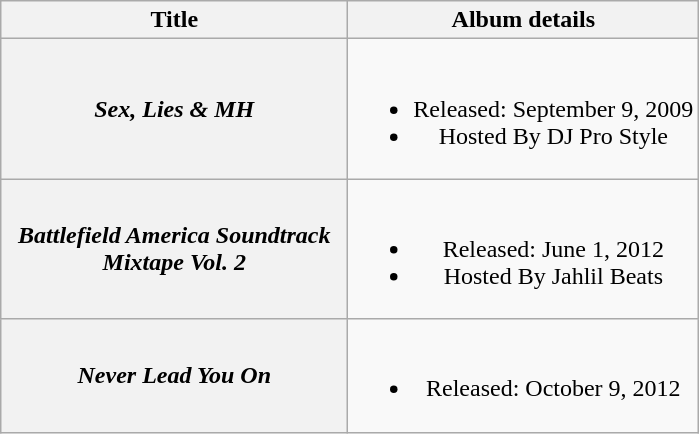<table class="wikitable plainrowheaders" style="text-align:center;">
<tr>
<th scope="col" style="width:14em;">Title</th>
<th scope="col">Album details</th>
</tr>
<tr>
<th scope="row"><em>Sex, Lies & MH</em></th>
<td><br><ul><li>Released: September 9, 2009</li><li>Hosted By DJ Pro Style</li></ul></td>
</tr>
<tr>
<th scope="row"><em>Battlefield America Soundtrack Mixtape Vol. 2</em></th>
<td><br><ul><li>Released: June 1, 2012</li><li>Hosted By Jahlil Beats</li></ul></td>
</tr>
<tr>
<th scope="row"><em>Never Lead You On</em></th>
<td><br><ul><li>Released: October 9, 2012</li></ul></td>
</tr>
</table>
